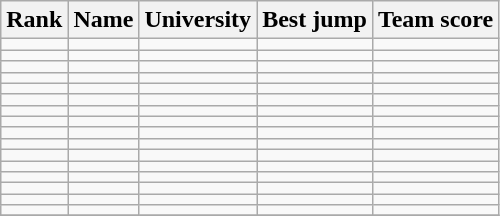<table class="wikitable sortable" style="text-align:center">
<tr>
<th>Rank</th>
<th>Name</th>
<th>University</th>
<th>Best jump</th>
<th>Team score</th>
</tr>
<tr>
<td></td>
<td align=left></td>
<td align=left></td>
<td><strong></strong></td>
<td></td>
</tr>
<tr>
<td></td>
<td align=left></td>
<td align=left></td>
<td><strong></strong></td>
<td></td>
</tr>
<tr>
<td></td>
<td align=left></td>
<td align=left></td>
<td><strong></strong></td>
<td></td>
</tr>
<tr>
<td></td>
<td align=left></td>
<td align=left></td>
<td><strong></strong></td>
<td></td>
</tr>
<tr>
<td></td>
<td align=left></td>
<td align=left></td>
<td><strong></strong></td>
<td></td>
</tr>
<tr>
<td></td>
<td align=left></td>
<td align=left></td>
<td><strong></strong></td>
<td></td>
</tr>
<tr>
<td></td>
<td align=left></td>
<td align=left></td>
<td><strong></strong></td>
<td></td>
</tr>
<tr>
<td></td>
<td align=left></td>
<td align=left></td>
<td><strong></strong></td>
<td></td>
</tr>
<tr>
<td></td>
<td align=left></td>
<td align=left></td>
<td><strong></strong></td>
<td></td>
</tr>
<tr>
<td></td>
<td align=left></td>
<td align=left></td>
<td><strong></strong></td>
<td></td>
</tr>
<tr>
<td></td>
<td align=left></td>
<td align=left></td>
<td><strong></strong></td>
<td></td>
</tr>
<tr>
<td></td>
<td align=left></td>
<td align=left></td>
<td><strong></strong></td>
<td></td>
</tr>
<tr>
<td></td>
<td align=left></td>
<td align=left></td>
<td><strong></strong></td>
<td></td>
</tr>
<tr>
<td></td>
<td align=left></td>
<td align=left></td>
<td><strong></strong></td>
<td></td>
</tr>
<tr>
<td></td>
<td align=left></td>
<td align=left></td>
<td><strong></strong></td>
<td></td>
</tr>
<tr>
<td></td>
<td align=left></td>
<td align=left></td>
<td><strong></strong></td>
<td></td>
</tr>
<tr>
</tr>
</table>
